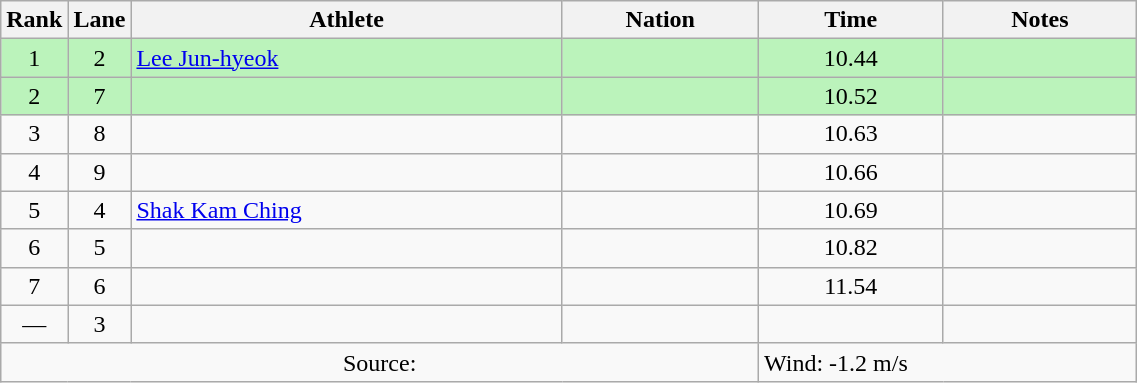<table class="wikitable sortable" style="text-align:center;width: 60%;">
<tr>
<th scope="col" style="width: 10px;">Rank</th>
<th scope="col" style="width: 10px;">Lane</th>
<th scope="col">Athlete</th>
<th scope="col">Nation</th>
<th scope="col">Time</th>
<th scope="col">Notes</th>
</tr>
<tr bgcolor=bbf3bb>
<td>1</td>
<td>2</td>
<td align=left><a href='#'>Lee Jun-hyeok</a></td>
<td align=left></td>
<td>10.44</td>
<td></td>
</tr>
<tr bgcolor=bbf3bb>
<td>2</td>
<td>7</td>
<td align=left></td>
<td align=left></td>
<td>10.52</td>
<td></td>
</tr>
<tr>
<td>3</td>
<td>8</td>
<td align=left></td>
<td align=left></td>
<td>10.63</td>
<td></td>
</tr>
<tr>
<td>4</td>
<td>9</td>
<td align=left></td>
<td align=left></td>
<td>10.66</td>
<td></td>
</tr>
<tr>
<td>5</td>
<td>4</td>
<td align=left><a href='#'>Shak Kam Ching</a></td>
<td align=left></td>
<td>10.69</td>
<td></td>
</tr>
<tr>
<td>6</td>
<td>5</td>
<td align=left></td>
<td align=left></td>
<td>10.82</td>
<td></td>
</tr>
<tr>
<td>7</td>
<td>6</td>
<td align=left></td>
<td align=left></td>
<td>11.54</td>
<td></td>
</tr>
<tr>
<td>—</td>
<td>3</td>
<td align=left></td>
<td align=left></td>
<td></td>
<td></td>
</tr>
<tr class="sortbottom">
<td colspan="4">Source:</td>
<td colspan="2" style="text-align:left;">Wind: -1.2 m/s</td>
</tr>
</table>
